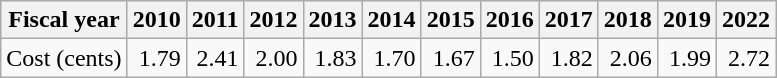<table class="wikitable" style="text-align: right;">
<tr>
<th>Fiscal year</th>
<th>2010 </th>
<th>2011</th>
<th>2012</th>
<th>2013 </th>
<th>2014 </th>
<th>2015 </th>
<th>2016 </th>
<th>2017</th>
<th>2018 </th>
<th>2019 </th>
<th>2022 </th>
</tr>
<tr>
<td>Cost (cents)</td>
<td>1.79</td>
<td>2.41</td>
<td>2.00</td>
<td>1.83</td>
<td>1.70</td>
<td>1.67</td>
<td>1.50</td>
<td>1.82</td>
<td>2.06</td>
<td>1.99</td>
<td>2.72</td>
</tr>
</table>
